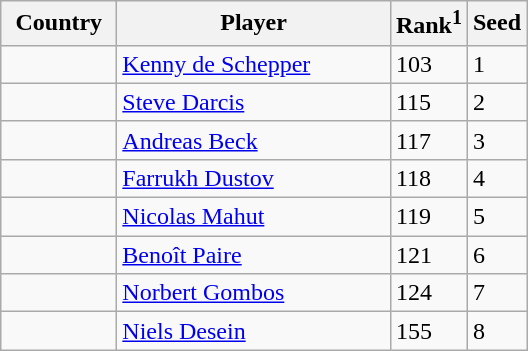<table class="sortable wikitable">
<tr>
<th width="70">Country</th>
<th width="175">Player</th>
<th>Rank<sup>1</sup></th>
<th>Seed</th>
</tr>
<tr>
<td></td>
<td><a href='#'>Kenny de Schepper</a></td>
<td>103</td>
<td>1</td>
</tr>
<tr>
<td></td>
<td><a href='#'>Steve Darcis</a></td>
<td>115</td>
<td>2</td>
</tr>
<tr>
<td></td>
<td><a href='#'>Andreas Beck</a></td>
<td>117</td>
<td>3</td>
</tr>
<tr>
<td></td>
<td><a href='#'>Farrukh Dustov</a></td>
<td>118</td>
<td>4</td>
</tr>
<tr>
<td></td>
<td><a href='#'>Nicolas Mahut</a></td>
<td>119</td>
<td>5</td>
</tr>
<tr>
<td></td>
<td><a href='#'>Benoît Paire</a></td>
<td>121</td>
<td>6</td>
</tr>
<tr>
<td></td>
<td><a href='#'>Norbert Gombos</a></td>
<td>124</td>
<td>7</td>
</tr>
<tr>
<td></td>
<td><a href='#'>Niels Desein</a></td>
<td>155</td>
<td>8</td>
</tr>
</table>
